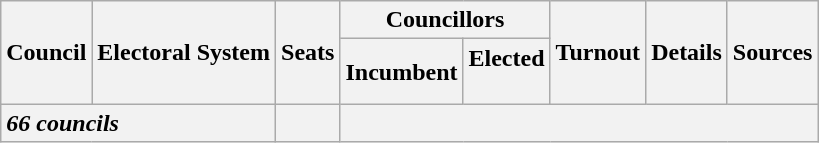<table class="wikitable" style="text-align:center">
<tr>
<th rowspan="2">Council</th>
<th rowspan="2">Electoral System</th>
<th rowspan="2">Seats</th>
<th colspan="2">Councillors</th>
<th rowspan="2">Turnout</th>
<th rowspan="2">Details</th>
<th rowspan="2">Sources</th>
</tr>
<tr>
<th>Incumbent</th>
<th>Elected<br>

















<br>













































</th>
</tr>
<tr class="sortbottom">
<th style="text-align:left;" colspan="2"><em>66 councils</em></th>
<th><em></em></th>
<th colspan="5"></th>
</tr>
</table>
